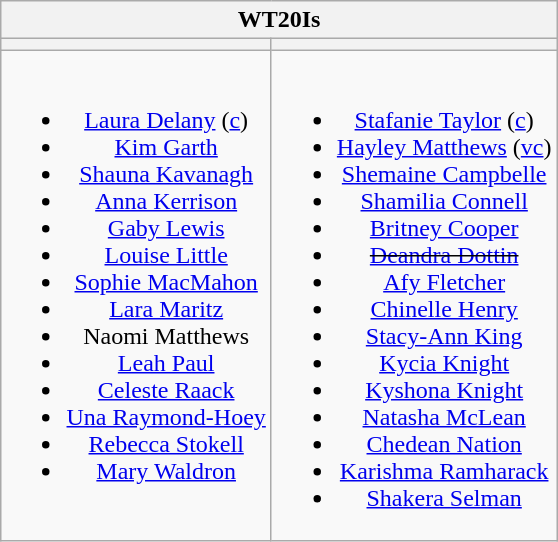<table class="wikitable" style="text-align:center; margin:auto">
<tr>
<th colspan=2>WT20Is</th>
</tr>
<tr>
<th></th>
<th></th>
</tr>
<tr style="vertical-align:top">
<td><br><ul><li><a href='#'>Laura Delany</a> (<a href='#'>c</a>)</li><li><a href='#'>Kim Garth</a></li><li><a href='#'>Shauna Kavanagh</a></li><li><a href='#'>Anna Kerrison</a></li><li><a href='#'>Gaby Lewis</a></li><li><a href='#'>Louise Little</a></li><li><a href='#'>Sophie MacMahon</a></li><li><a href='#'>Lara Maritz</a></li><li>Naomi Matthews</li><li><a href='#'>Leah Paul</a></li><li><a href='#'>Celeste Raack</a></li><li><a href='#'>Una Raymond-Hoey</a></li><li><a href='#'>Rebecca Stokell</a></li><li><a href='#'>Mary Waldron</a></li></ul></td>
<td><br><ul><li><a href='#'>Stafanie Taylor</a> (<a href='#'>c</a>)</li><li><a href='#'>Hayley Matthews</a> (<a href='#'>vc</a>)</li><li><a href='#'>Shemaine Campbelle</a></li><li><a href='#'>Shamilia Connell</a></li><li><a href='#'>Britney Cooper</a></li><li><s><a href='#'>Deandra Dottin</a></s></li><li><a href='#'>Afy Fletcher</a></li><li><a href='#'>Chinelle Henry</a></li><li><a href='#'>Stacy-Ann King</a></li><li><a href='#'>Kycia Knight</a></li><li><a href='#'>Kyshona Knight</a></li><li><a href='#'>Natasha McLean</a></li><li><a href='#'>Chedean Nation</a></li><li><a href='#'>Karishma Ramharack</a></li><li><a href='#'>Shakera Selman</a></li></ul></td>
</tr>
</table>
